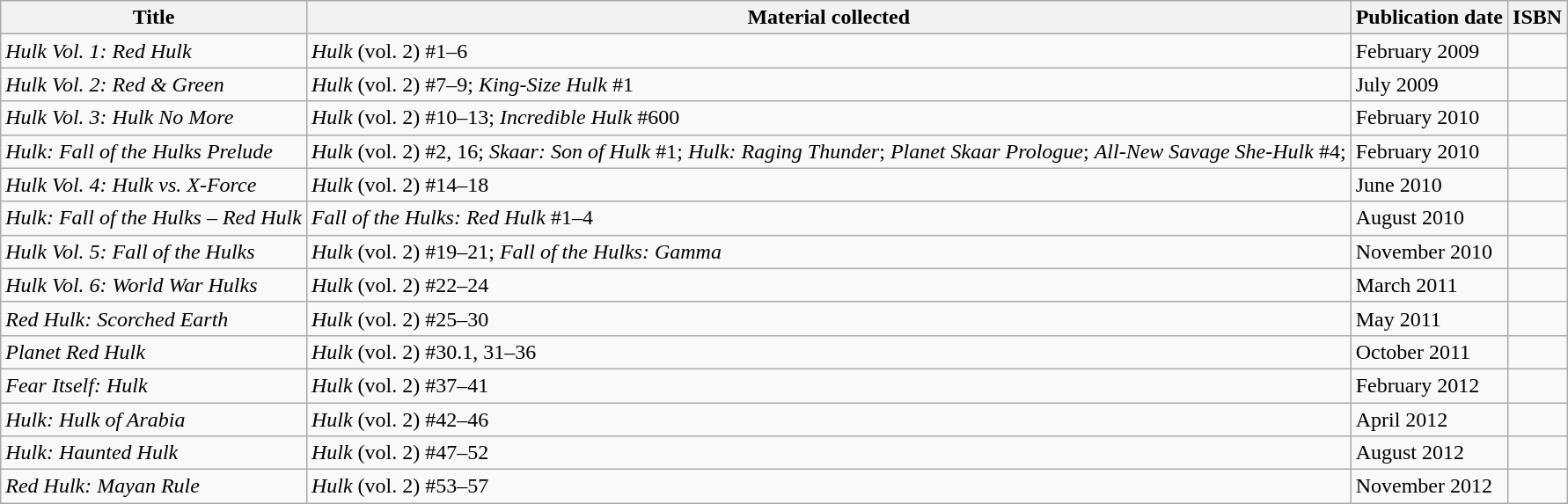<table class="wikitable">
<tr>
<th>Title</th>
<th>Material collected</th>
<th>Publication date</th>
<th>ISBN</th>
</tr>
<tr>
<td><em>Hulk Vol. 1: Red Hulk</em></td>
<td><em>Hulk</em> (vol. 2) #1–6</td>
<td>February 2009</td>
<td></td>
</tr>
<tr>
<td><em>Hulk Vol. 2: Red & Green</em></td>
<td><em>Hulk</em> (vol. 2) #7–9; <em>King-Size Hulk</em> #1</td>
<td>July 2009</td>
<td></td>
</tr>
<tr>
<td><em>Hulk Vol. 3: Hulk No More</em></td>
<td><em>Hulk</em> (vol. 2) #10–13; <em>Incredible Hulk</em> #600</td>
<td>February 2010</td>
<td></td>
</tr>
<tr>
<td><em>Hulk: Fall of the Hulks Prelude</em></td>
<td><em>Hulk</em> (vol. 2) #2, 16; <em>Skaar: Son of Hulk</em> #1; <em>Hulk: Raging Thunder</em>; <em>Planet Skaar Prologue</em>; <em>All-New Savage She-Hulk</em> #4;</td>
<td>February 2010</td>
<td></td>
</tr>
<tr>
<td><em>Hulk Vol. 4: Hulk vs. X-Force</em></td>
<td><em>Hulk</em> (vol. 2) #14–18</td>
<td>June 2010</td>
<td></td>
</tr>
<tr>
<td><em>Hulk: Fall of the Hulks – Red Hulk</em></td>
<td><em>Fall of the Hulks: Red Hulk</em> #1–4</td>
<td>August 2010</td>
<td></td>
</tr>
<tr>
<td><em>Hulk Vol. 5: Fall of the Hulks</em></td>
<td><em>Hulk</em> (vol. 2) #19–21; <em>Fall of the Hulks: Gamma</em></td>
<td>November 2010</td>
<td></td>
</tr>
<tr>
<td><em>Hulk Vol. 6: World War Hulks</em></td>
<td><em>Hulk</em> (vol. 2) #22–24</td>
<td>March 2011</td>
<td></td>
</tr>
<tr>
<td><em>Red Hulk: Scorched Earth</em></td>
<td><em>Hulk</em> (vol. 2) #25–30</td>
<td>May 2011</td>
<td></td>
</tr>
<tr>
<td><em>Planet Red Hulk</em></td>
<td><em>Hulk</em> (vol. 2) #30.1, 31–36</td>
<td>October 2011</td>
<td></td>
</tr>
<tr>
<td><em>Fear Itself: Hulk</em></td>
<td><em>Hulk</em> (vol. 2) #37–41</td>
<td>February 2012</td>
<td></td>
</tr>
<tr>
<td><em>Hulk: Hulk of Arabia</em></td>
<td><em>Hulk</em> (vol. 2) #42–46</td>
<td>April 2012</td>
<td></td>
</tr>
<tr>
<td><em>Hulk: Haunted Hulk</em></td>
<td><em>Hulk</em> (vol. 2) #47–52</td>
<td>August 2012</td>
<td></td>
</tr>
<tr>
<td><em>Red Hulk: Mayan Rule</em></td>
<td><em>Hulk</em> (vol. 2) #53–57</td>
<td>November 2012</td>
<td></td>
</tr>
</table>
